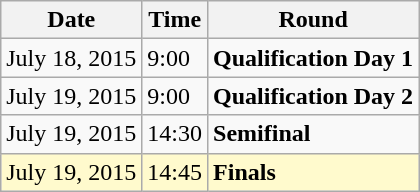<table class="wikitable">
<tr>
<th>Date</th>
<th>Time</th>
<th>Round</th>
</tr>
<tr>
<td>July 18, 2015</td>
<td>9:00</td>
<td><strong>Qualification Day 1</strong></td>
</tr>
<tr>
<td>July 19, 2015</td>
<td>9:00</td>
<td><strong>Qualification Day 2</strong></td>
</tr>
<tr>
<td>July 19, 2015</td>
<td>14:30</td>
<td><strong>Semifinal</strong></td>
</tr>
<tr style="background:lemonchiffon">
<td>July 19, 2015</td>
<td>14:45</td>
<td><strong>Finals</strong></td>
</tr>
</table>
